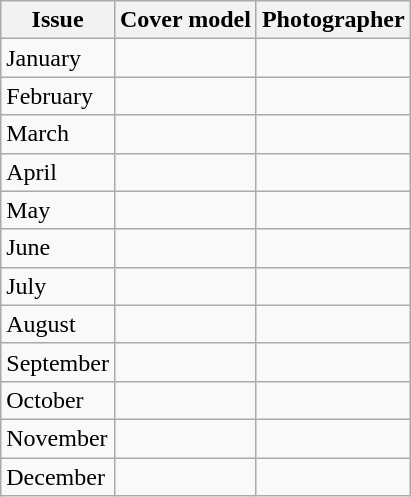<table class="sortable wikitable">
<tr>
<th>Issue</th>
<th>Cover model</th>
<th>Photographer</th>
</tr>
<tr>
<td>January</td>
<td></td>
<td></td>
</tr>
<tr>
<td>February</td>
<td></td>
<td></td>
</tr>
<tr>
<td>March</td>
<td></td>
<td></td>
</tr>
<tr>
<td>April</td>
<td></td>
<td></td>
</tr>
<tr>
<td>May</td>
<td></td>
<td></td>
</tr>
<tr>
<td>June</td>
<td></td>
<td></td>
</tr>
<tr>
<td>July</td>
<td></td>
<td></td>
</tr>
<tr>
<td>August</td>
<td></td>
<td></td>
</tr>
<tr>
<td>September</td>
<td></td>
<td></td>
</tr>
<tr>
<td>October</td>
<td></td>
<td></td>
</tr>
<tr>
<td>November</td>
<td></td>
<td></td>
</tr>
<tr>
<td>December</td>
<td></td>
<td></td>
</tr>
</table>
